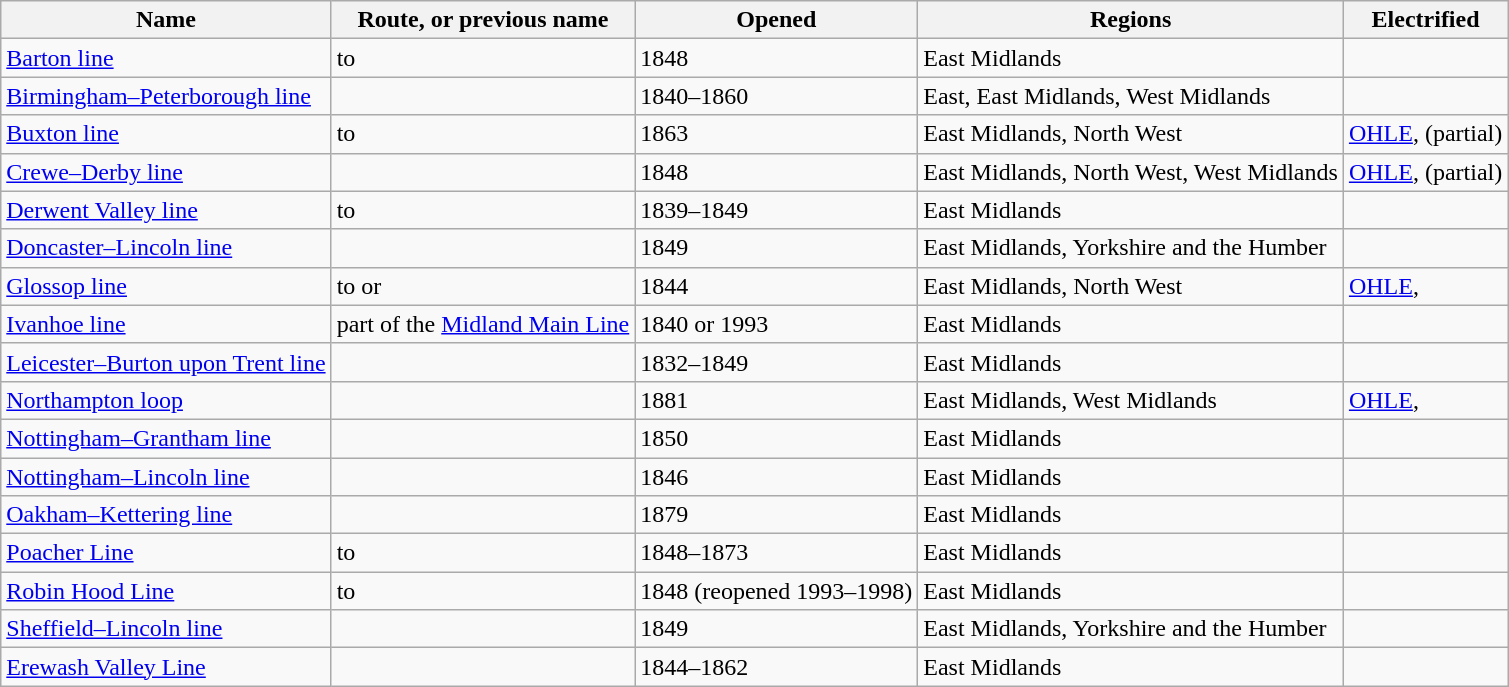<table class="wikitable sortable">
<tr>
<th>Name</th>
<th>Route, or previous name</th>
<th>Opened</th>
<th>Regions</th>
<th>Electrified</th>
</tr>
<tr>
<td><a href='#'>Barton line</a></td>
<td> to </td>
<td>1848</td>
<td>East Midlands</td>
<td></td>
</tr>
<tr>
<td><a href='#'>Birmingham–Peterborough line</a></td>
<td></td>
<td>1840–1860</td>
<td>East, East Midlands, West Midlands</td>
<td></td>
</tr>
<tr>
<td><a href='#'>Buxton line</a></td>
<td> to </td>
<td>1863</td>
<td>East Midlands, North West</td>
<td><a href='#'>OHLE</a>,  (partial)</td>
</tr>
<tr>
<td><a href='#'>Crewe–Derby line</a></td>
<td></td>
<td>1848</td>
<td>East Midlands, North West, West Midlands</td>
<td><a href='#'>OHLE</a>,  (partial)</td>
</tr>
<tr>
<td><a href='#'>Derwent Valley line</a></td>
<td> to </td>
<td>1839–1849</td>
<td>East Midlands</td>
<td></td>
</tr>
<tr>
<td><a href='#'>Doncaster–Lincoln line</a></td>
<td></td>
<td>1849</td>
<td>East Midlands, Yorkshire and the Humber</td>
<td></td>
</tr>
<tr>
<td><a href='#'>Glossop line</a></td>
<td> to  or </td>
<td>1844</td>
<td>East Midlands, North West</td>
<td><a href='#'>OHLE</a>, </td>
</tr>
<tr>
<td><a href='#'>Ivanhoe line</a></td>
<td>part of the <a href='#'>Midland Main Line</a></td>
<td>1840 or 1993</td>
<td>East Midlands</td>
<td></td>
</tr>
<tr>
<td><a href='#'>Leicester–Burton upon Trent line</a></td>
<td></td>
<td>1832–1849</td>
<td>East Midlands</td>
<td></td>
</tr>
<tr>
<td><a href='#'>Northampton loop</a></td>
<td></td>
<td>1881</td>
<td>East Midlands, West Midlands</td>
<td><a href='#'>OHLE</a>, </td>
</tr>
<tr>
<td><a href='#'>Nottingham–Grantham line</a></td>
<td></td>
<td>1850</td>
<td>East Midlands</td>
<td></td>
</tr>
<tr>
<td><a href='#'>Nottingham–Lincoln line</a></td>
<td></td>
<td>1846</td>
<td>East Midlands</td>
<td></td>
</tr>
<tr>
<td><a href='#'>Oakham–Kettering line</a></td>
<td></td>
<td>1879</td>
<td>East Midlands</td>
<td></td>
</tr>
<tr>
<td><a href='#'>Poacher Line</a></td>
<td> to </td>
<td>1848–1873</td>
<td>East Midlands</td>
<td></td>
</tr>
<tr>
<td><a href='#'>Robin Hood Line</a></td>
<td> to </td>
<td>1848 (reopened 1993–1998)</td>
<td>East Midlands</td>
<td></td>
</tr>
<tr>
<td><a href='#'>Sheffield–Lincoln line</a></td>
<td></td>
<td>1849</td>
<td>East Midlands, Yorkshire and the Humber</td>
<td></td>
</tr>
<tr>
<td><a href='#'>Erewash Valley Line</a></td>
<td></td>
<td>1844–1862</td>
<td>East Midlands</td>
<td></td>
</tr>
</table>
